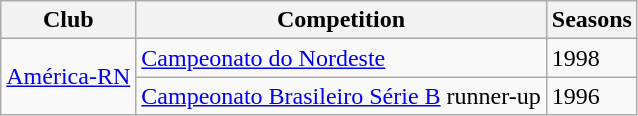<table class="wikitable sortable">
<tr>
<th>Club</th>
<th>Competition</th>
<th>Seasons</th>
</tr>
<tr>
<td rowspan=2><a href='#'>América-RN</a></td>
<td><a href='#'>Campeonato do Nordeste</a></td>
<td>1998</td>
</tr>
<tr>
<td><a href='#'>Campeonato Brasileiro Série B</a> runner-up</td>
<td>1996</td>
</tr>
</table>
